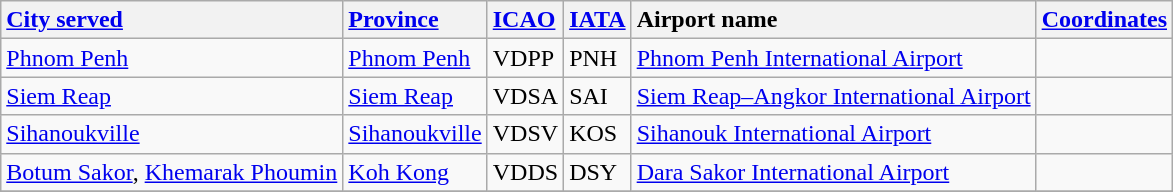<table class="wikitable sortable">
<tr valign="baseline">
<th style="text-align:left;"><a href='#'>City served</a></th>
<th style="text-align:left;"><a href='#'>Province</a></th>
<th style="text-align:left;"><a href='#'>ICAO</a></th>
<th style="text-align:left;"><a href='#'>IATA</a></th>
<th style="text-align:left;">Airport name</th>
<th style="text-align:left;"><a href='#'>Coordinates</a></th>
</tr>
<tr valign="top">
<td><a href='#'>Phnom Penh</a></td>
<td><a href='#'>Phnom Penh</a></td>
<td>VDPP</td>
<td>PNH</td>
<td><a href='#'>Phnom Penh International Airport</a></td>
<td></td>
</tr>
<tr valign="top">
<td><a href='#'>Siem Reap</a></td>
<td><a href='#'>Siem Reap</a></td>
<td>VDSA</td>
<td>SAI</td>
<td><a href='#'>Siem Reap–Angkor International Airport</a></td>
<td></td>
</tr>
<tr valign="top">
<td><a href='#'>Sihanoukville</a></td>
<td><a href='#'>Sihanoukville</a></td>
<td>VDSV</td>
<td>KOS</td>
<td><a href='#'>Sihanouk International Airport</a></td>
<td></td>
</tr>
<tr valign="top">
<td><a href='#'>Botum Sakor</a>, <a href='#'>Khemarak Phoumin</a></td>
<td><a href='#'>Koh Kong</a></td>
<td>VDDS</td>
<td>DSY</td>
<td><a href='#'>Dara Sakor International Airport</a></td>
<td></td>
</tr>
<tr valign="top">
</tr>
</table>
